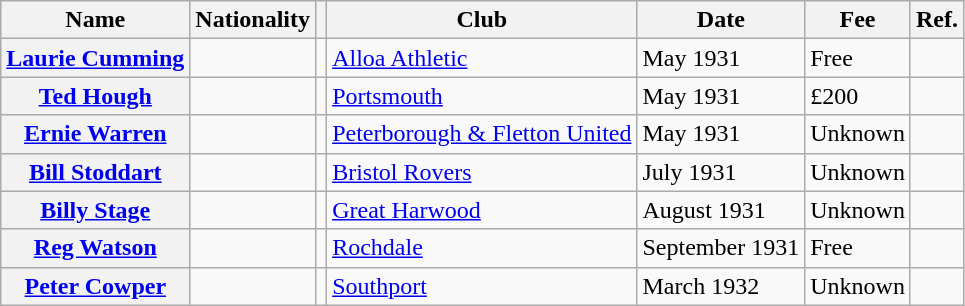<table class="wikitable plainrowheaders">
<tr>
<th scope="col">Name</th>
<th scope="col">Nationality</th>
<th scope="col"></th>
<th scope="col">Club</th>
<th scope="col">Date</th>
<th scope="col">Fee</th>
<th scope="col">Ref.</th>
</tr>
<tr>
<th scope="row"><a href='#'>Laurie Cumming</a></th>
<td></td>
<td align="center"></td>
<td> <a href='#'>Alloa Athletic</a></td>
<td>May 1931</td>
<td>Free</td>
<td align="center"></td>
</tr>
<tr>
<th scope="row"><a href='#'>Ted Hough</a></th>
<td></td>
<td align="center"></td>
<td> <a href='#'>Portsmouth</a></td>
<td>May 1931</td>
<td>£200</td>
<td align="center"></td>
</tr>
<tr>
<th scope="row"><a href='#'>Ernie Warren</a></th>
<td></td>
<td align="center"></td>
<td> <a href='#'>Peterborough & Fletton United</a></td>
<td>May 1931</td>
<td>Unknown</td>
<td align="center"></td>
</tr>
<tr>
<th scope="row"><a href='#'>Bill Stoddart</a></th>
<td></td>
<td align="center"></td>
<td> <a href='#'>Bristol Rovers</a></td>
<td>July 1931</td>
<td>Unknown</td>
<td align="center"></td>
</tr>
<tr>
<th scope="row"><a href='#'>Billy Stage</a></th>
<td></td>
<td align="center"></td>
<td> <a href='#'>Great Harwood</a></td>
<td>August 1931</td>
<td>Unknown</td>
<td align="center"></td>
</tr>
<tr>
<th scope="row"><a href='#'>Reg Watson</a></th>
<td></td>
<td align="center"></td>
<td> <a href='#'>Rochdale</a></td>
<td>September 1931</td>
<td>Free</td>
<td align="center"></td>
</tr>
<tr>
<th scope="row"><a href='#'>Peter Cowper</a></th>
<td></td>
<td align="center"></td>
<td> <a href='#'>Southport</a></td>
<td>March 1932</td>
<td>Unknown</td>
<td align="center"></td>
</tr>
</table>
